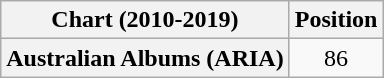<table class="wikitable plainrowheaders" style="text-align:center">
<tr>
<th scope="col">Chart (2010-2019)</th>
<th scope="col">Position</th>
</tr>
<tr>
<th scope="row">Australian Albums (ARIA)</th>
<td>86</td>
</tr>
</table>
